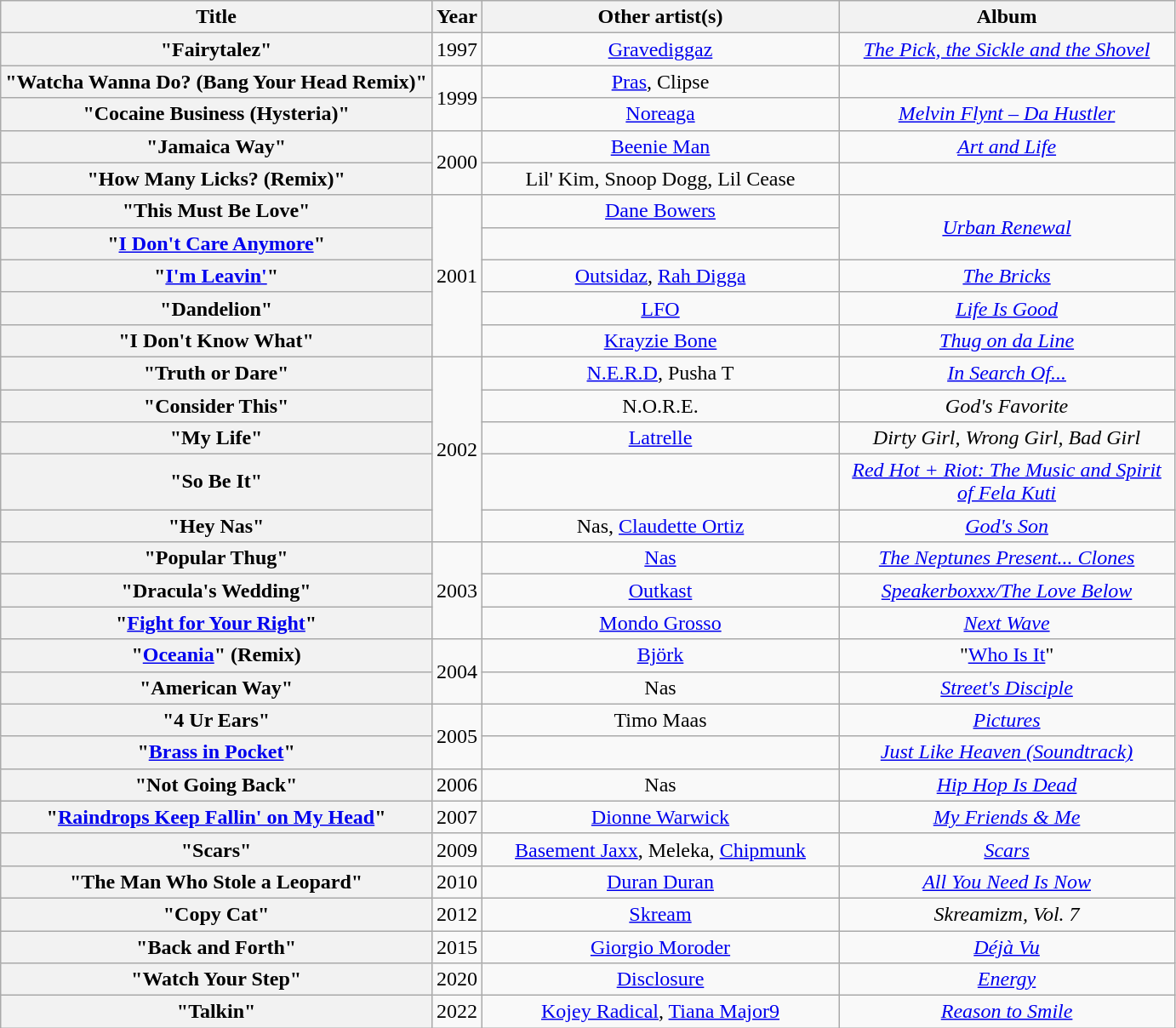<table class="wikitable plainrowheaders" style="text-align:center;">
<tr>
<th scope="col">Title</th>
<th scope="col">Year</th>
<th scope="col" style="width:17em;">Other artist(s)</th>
<th scope="col" style="width:16em;">Album</th>
</tr>
<tr>
<th scope="row">"Fairytalez"</th>
<td>1997</td>
<td><a href='#'>Gravediggaz</a></td>
<td><em><a href='#'>The Pick, the Sickle and the Shovel</a></em></td>
</tr>
<tr>
<th>"Watcha Wanna Do? (Bang Your Head Remix)"</th>
<td rowspan="2">1999</td>
<td><a href='#'>Pras</a>, Clipse</td>
<td></td>
</tr>
<tr>
<th scope="row">"Cocaine Business (Hysteria)"</th>
<td><a href='#'>Noreaga</a></td>
<td><em><a href='#'>Melvin Flynt – Da Hustler</a></em></td>
</tr>
<tr>
<th scope="row">"Jamaica Way"</th>
<td rowspan="2">2000</td>
<td><a href='#'>Beenie Man</a></td>
<td><em><a href='#'>Art and Life</a></em></td>
</tr>
<tr>
<th>"How Many Licks? (Remix)"</th>
<td>Lil' Kim, Snoop Dogg, Lil Cease</td>
<td></td>
</tr>
<tr>
<th scope="row">"This Must Be Love"</th>
<td rowspan="5">2001</td>
<td><a href='#'>Dane Bowers</a></td>
<td rowspan="2"><em><a href='#'>Urban Renewal</a></em></td>
</tr>
<tr>
<th scope="row">"<a href='#'>I Don't Care Anymore</a>"</th>
<td></td>
</tr>
<tr>
<th scope="row">"<a href='#'>I'm Leavin'</a>"</th>
<td><a href='#'>Outsidaz</a>, <a href='#'>Rah Digga</a></td>
<td><em><a href='#'>The Bricks</a></em></td>
</tr>
<tr>
<th scope="row">"Dandelion"</th>
<td><a href='#'>LFO</a></td>
<td><em><a href='#'>Life Is Good</a></em></td>
</tr>
<tr>
<th scope="row">"I Don't Know What"</th>
<td><a href='#'>Krayzie Bone</a></td>
<td><em><a href='#'>Thug on da Line</a></em></td>
</tr>
<tr>
<th scope="row">"Truth or Dare"</th>
<td rowspan="5">2002</td>
<td><a href='#'>N.E.R.D</a>, Pusha T</td>
<td><em><a href='#'>In Search Of...</a></em></td>
</tr>
<tr>
<th scope="row">"Consider This"</th>
<td>N.O.R.E.</td>
<td><em>God's Favorite</em></td>
</tr>
<tr>
<th scope="row">"My Life"</th>
<td><a href='#'>Latrelle</a></td>
<td><em>Dirty Girl, Wrong Girl, Bad Girl</em></td>
</tr>
<tr>
<th scope="row">"So Be It"</th>
<td></td>
<td><em><a href='#'>Red Hot + Riot: The Music and Spirit of Fela Kuti</a></em></td>
</tr>
<tr>
<th scope="row">"Hey Nas"</th>
<td>Nas, <a href='#'>Claudette Ortiz</a></td>
<td><em><a href='#'>God's Son</a></em></td>
</tr>
<tr>
<th scope="row">"Popular Thug"</th>
<td rowspan="3">2003</td>
<td><a href='#'>Nas</a></td>
<td><em><a href='#'>The Neptunes Present... Clones</a></em></td>
</tr>
<tr>
<th scope="row">"Dracula's Wedding"</th>
<td><a href='#'>Outkast</a></td>
<td><em><a href='#'>Speakerboxxx/The Love Below</a></em></td>
</tr>
<tr>
<th scope="row">"<a href='#'>Fight for Your Right</a>"</th>
<td><a href='#'>Mondo Grosso</a></td>
<td><em><a href='#'>Next Wave</a></em></td>
</tr>
<tr>
<th scope="row">"<a href='#'>Oceania</a>" (Remix)</th>
<td rowspan="2">2004</td>
<td><a href='#'>Björk</a></td>
<td>"<a href='#'>Who Is It</a>" </td>
</tr>
<tr>
<th scope="row">"American Way"</th>
<td>Nas</td>
<td><em><a href='#'>Street's Disciple</a></em></td>
</tr>
<tr>
<th scope="row">"4 Ur Ears"</th>
<td rowspan="2">2005</td>
<td>Timo Maas</td>
<td><em><a href='#'>Pictures</a></em></td>
</tr>
<tr>
<th scope="row">"<a href='#'>Brass in Pocket</a>"</th>
<td></td>
<td><em><a href='#'>Just Like Heaven (Soundtrack)</a></em></td>
</tr>
<tr>
<th scope="row">"Not Going Back"</th>
<td>2006</td>
<td>Nas</td>
<td><em><a href='#'>Hip Hop Is Dead</a></em></td>
</tr>
<tr>
<th scope="row">"<a href='#'>Raindrops Keep Fallin' on My Head</a>"</th>
<td>2007</td>
<td><a href='#'>Dionne Warwick</a></td>
<td><em><a href='#'>My Friends & Me</a></em></td>
</tr>
<tr>
<th scope="row">"Scars"</th>
<td>2009</td>
<td><a href='#'>Basement Jaxx</a>, Meleka, <a href='#'>Chipmunk</a></td>
<td><em><a href='#'>Scars</a></em></td>
</tr>
<tr>
<th scope="row">"The Man Who Stole a Leopard"</th>
<td>2010</td>
<td><a href='#'>Duran Duran</a></td>
<td><em><a href='#'>All You Need Is Now</a></em></td>
</tr>
<tr>
<th scope="row">"Copy Cat"</th>
<td>2012</td>
<td><a href='#'>Skream</a></td>
<td><em>Skreamizm, Vol. 7</em></td>
</tr>
<tr>
<th scope="row">"Back and Forth"</th>
<td>2015</td>
<td><a href='#'>Giorgio Moroder</a></td>
<td><em><a href='#'>Déjà Vu</a></em></td>
</tr>
<tr>
<th scope="row">"Watch Your Step"</th>
<td>2020</td>
<td><a href='#'>Disclosure</a></td>
<td><em><a href='#'>Energy</a></em></td>
</tr>
<tr>
<th scope="row">"Talkin"</th>
<td>2022</td>
<td><a href='#'>Kojey Radical</a>, <a href='#'>Tiana Major9</a></td>
<td><em><a href='#'>Reason to Smile</a></em></td>
</tr>
</table>
